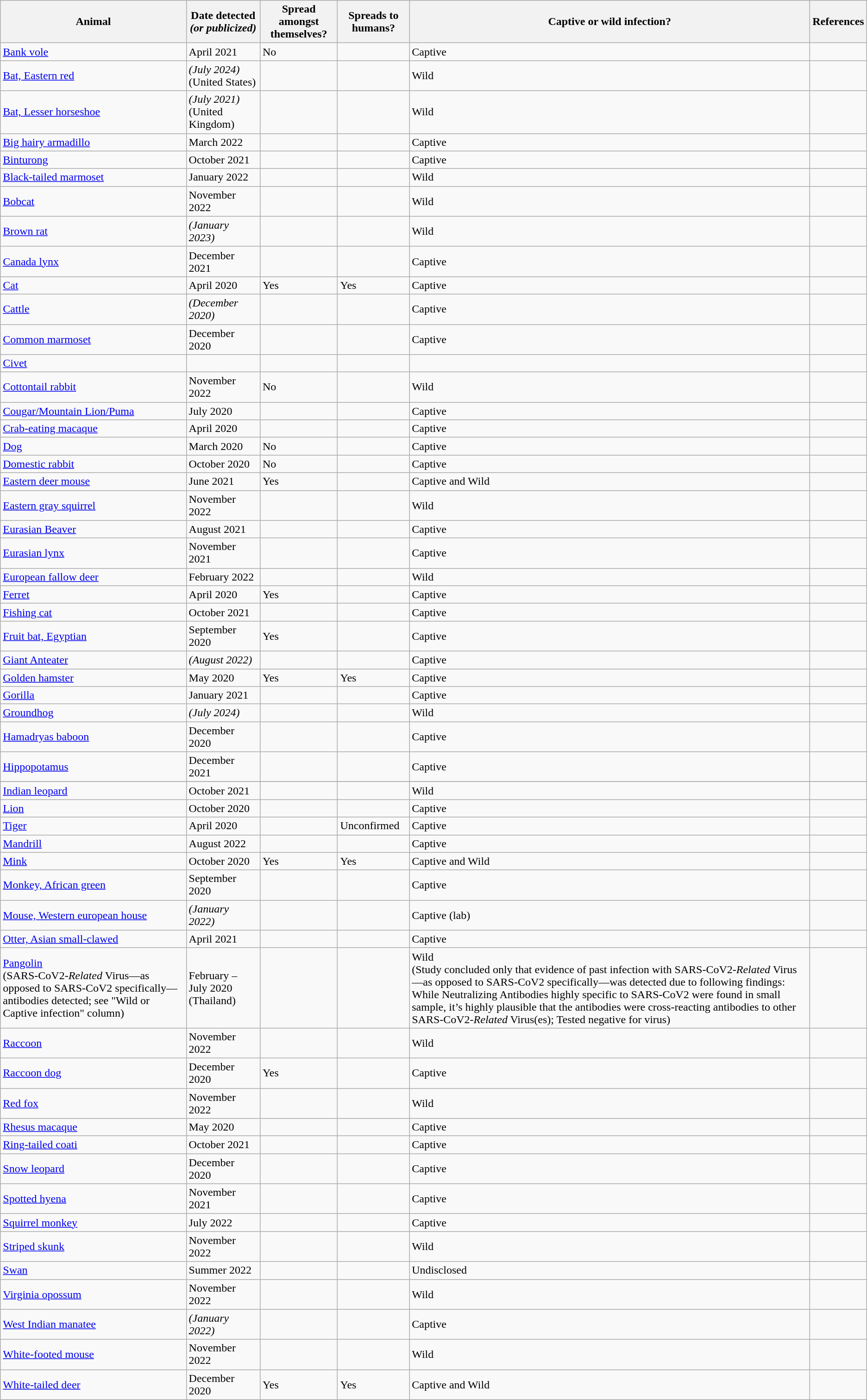<table class="wikitable">
<tr>
<th>Animal</th>
<th>Date detected <em>(or publicized)</em></th>
<th>Spread amongst themselves?</th>
<th>Spreads to humans?</th>
<th>Captive or wild infection?</th>
<th>References</th>
</tr>
<tr>
<td><a href='#'>Bank vole</a></td>
<td>April 2021</td>
<td>No</td>
<td></td>
<td>Captive</td>
<td></td>
</tr>
<tr>
<td><a href='#'>Bat, Eastern red</a></td>
<td><em>(July 2024)</em> (United States)</td>
<td></td>
<td></td>
<td>Wild</td>
<td><br></td>
</tr>
<tr>
<td><a href='#'>Bat, Lesser horseshoe</a></td>
<td><em>(July 2021)</em> (United Kingdom)</td>
<td></td>
<td></td>
<td>Wild</td>
<td><br></td>
</tr>
<tr>
<td><a href='#'>Big hairy armadillo</a></td>
<td>March 2022</td>
<td></td>
<td></td>
<td>Captive</td>
<td></td>
</tr>
<tr>
<td><a href='#'>Binturong</a></td>
<td>October 2021</td>
<td></td>
<td></td>
<td>Captive</td>
<td></td>
</tr>
<tr>
<td><a href='#'>Black-tailed marmoset</a></td>
<td>January 2022</td>
<td></td>
<td></td>
<td>Wild</td>
<td></td>
</tr>
<tr>
<td><a href='#'>Bobcat</a></td>
<td>November 2022</td>
<td></td>
<td></td>
<td>Wild</td>
<td></td>
</tr>
<tr>
<td><a href='#'>Brown rat</a></td>
<td><em>(January 2023)</em></td>
<td></td>
<td></td>
<td>Wild</td>
<td></td>
</tr>
<tr>
<td><a href='#'>Canada lynx</a></td>
<td>December 2021</td>
<td></td>
<td></td>
<td>Captive</td>
<td></td>
</tr>
<tr>
<td><a href='#'>Cat</a></td>
<td>April 2020</td>
<td>Yes</td>
<td>Yes</td>
<td>Captive</td>
<td></td>
</tr>
<tr>
<td><a href='#'>Cattle</a></td>
<td><em>(December 2020)</em></td>
<td></td>
<td></td>
<td>Captive</td>
<td></td>
</tr>
<tr>
<td><a href='#'>Common marmoset</a></td>
<td>December 2020</td>
<td></td>
<td></td>
<td>Captive</td>
<td></td>
</tr>
<tr>
<td><a href='#'>Civet</a></td>
<td></td>
<td></td>
<td></td>
<td></td>
<td></td>
</tr>
<tr>
<td><a href='#'>Cottontail rabbit</a></td>
<td>November 2022</td>
<td>No</td>
<td></td>
<td>Wild</td>
<td></td>
</tr>
<tr>
<td><a href='#'>Cougar/Mountain Lion/Puma</a></td>
<td>July 2020</td>
<td></td>
<td></td>
<td>Captive</td>
<td></td>
</tr>
<tr>
<td><a href='#'>Crab-eating macaque</a></td>
<td>April 2020</td>
<td></td>
<td></td>
<td>Captive</td>
<td></td>
</tr>
<tr>
<td><a href='#'>Dog</a></td>
<td>March 2020</td>
<td>No</td>
<td></td>
<td>Captive</td>
<td></td>
</tr>
<tr>
<td><a href='#'>Domestic rabbit</a></td>
<td>October 2020</td>
<td>No</td>
<td></td>
<td>Captive</td>
<td></td>
</tr>
<tr>
<td><a href='#'>Eastern deer mouse</a></td>
<td>June 2021</td>
<td>Yes</td>
<td></td>
<td>Captive and Wild</td>
<td></td>
</tr>
<tr>
<td><a href='#'>Eastern gray squirrel</a></td>
<td>November 2022</td>
<td></td>
<td></td>
<td>Wild</td>
<td></td>
</tr>
<tr>
<td><a href='#'>Eurasian Beaver</a></td>
<td>August 2021</td>
<td></td>
<td></td>
<td>Captive</td>
<td></td>
</tr>
<tr>
<td><a href='#'>Eurasian lynx</a></td>
<td>November 2021</td>
<td></td>
<td></td>
<td>Captive</td>
<td></td>
</tr>
<tr>
<td><a href='#'>European fallow deer</a></td>
<td>February 2022</td>
<td></td>
<td></td>
<td>Wild</td>
<td></td>
</tr>
<tr>
<td><a href='#'>Ferret</a></td>
<td>April 2020</td>
<td>Yes</td>
<td></td>
<td>Captive</td>
<td></td>
</tr>
<tr>
<td><a href='#'>Fishing cat</a></td>
<td>October 2021</td>
<td></td>
<td></td>
<td>Captive</td>
<td></td>
</tr>
<tr>
<td><a href='#'>Fruit bat, Egyptian</a></td>
<td>September 2020</td>
<td>Yes</td>
<td></td>
<td>Captive</td>
<td></td>
</tr>
<tr>
<td><a href='#'>Giant Anteater</a></td>
<td><em>(August 2022)</em></td>
<td></td>
<td></td>
<td>Captive</td>
<td></td>
</tr>
<tr>
<td><a href='#'>Golden hamster</a></td>
<td>May 2020</td>
<td>Yes</td>
<td>Yes</td>
<td>Captive</td>
<td></td>
</tr>
<tr>
<td><a href='#'>Gorilla</a></td>
<td>January 2021</td>
<td></td>
<td></td>
<td>Captive</td>
<td></td>
</tr>
<tr>
<td><a href='#'>Groundhog</a></td>
<td><em>(July 2024)</em></td>
<td></td>
<td></td>
<td>Wild</td>
<td></td>
</tr>
<tr>
<td><a href='#'>Hamadryas baboon</a></td>
<td>December 2020</td>
<td></td>
<td></td>
<td>Captive</td>
<td></td>
</tr>
<tr>
<td><a href='#'>Hippopotamus</a></td>
<td>December 2021</td>
<td></td>
<td></td>
<td>Captive</td>
<td></td>
</tr>
<tr>
</tr>
<tr>
<td><a href='#'>Indian leopard</a></td>
<td>October 2021</td>
<td></td>
<td></td>
<td>Wild</td>
<td></td>
</tr>
<tr>
<td><a href='#'>Lion</a></td>
<td>October 2020</td>
<td></td>
<td></td>
<td>Captive</td>
<td></td>
</tr>
<tr>
<td><a href='#'>Tiger</a></td>
<td>April 2020</td>
<td></td>
<td>Unconfirmed</td>
<td>Captive</td>
<td></td>
</tr>
<tr>
<td><a href='#'>Mandrill</a></td>
<td>August 2022</td>
<td></td>
<td></td>
<td>Captive</td>
<td></td>
</tr>
<tr>
<td><a href='#'>Mink</a> </td>
<td>October 2020</td>
<td>Yes</td>
<td>Yes</td>
<td>Captive and Wild</td>
<td></td>
</tr>
<tr>
<td><a href='#'>Monkey, African green</a></td>
<td>September 2020</td>
<td></td>
<td></td>
<td>Captive</td>
<td></td>
</tr>
<tr>
<td><a href='#'>Mouse, Western european house</a></td>
<td><em>(January 2022)</em></td>
<td></td>
<td></td>
<td>Captive (lab)</td>
<td></td>
</tr>
<tr>
<td><a href='#'>Otter, Asian small-clawed</a></td>
<td>April 2021</td>
<td></td>
<td></td>
<td>Captive</td>
<td></td>
</tr>
<tr>
<td><a href='#'>Pangolin</a><br>(SARS-CoV2-<em>Related</em> Virus—as opposed to SARS-CoV2 specifically—antibodies detected; see "Wild or Captive infection" column)</td>
<td>February – July 2020 (Thailand)</td>
<td></td>
<td></td>
<td>Wild<br>(Study concluded only that evidence of past infection with SARS-CoV2-<em>Related</em> Virus—as opposed to SARS-CoV2 specifically—was detected due to following findings: While Neutralizing Antibodies highly specific to SARS-CoV2 were found in small sample, it’s highly plausible that the antibodies were cross-reacting antibodies to other SARS-CoV2-<em>Related</em> Virus(es); Tested negative for virus)</td>
<td></td>
</tr>
<tr>
<td><a href='#'>Raccoon</a></td>
<td>November 2022</td>
<td></td>
<td></td>
<td>Wild</td>
<td></td>
</tr>
<tr>
<td><a href='#'>Raccoon dog</a></td>
<td>December 2020</td>
<td>Yes</td>
<td></td>
<td>Captive</td>
<td></td>
</tr>
<tr>
<td><a href='#'>Red fox</a></td>
<td>November 2022</td>
<td></td>
<td></td>
<td>Wild</td>
<td></td>
</tr>
<tr>
<td><a href='#'>Rhesus macaque</a></td>
<td>May 2020</td>
<td></td>
<td></td>
<td>Captive</td>
<td></td>
</tr>
<tr>
<td><a href='#'>Ring-tailed coati</a></td>
<td>October 2021</td>
<td></td>
<td></td>
<td>Captive</td>
<td></td>
</tr>
<tr>
<td><a href='#'>Snow leopard</a></td>
<td>December 2020</td>
<td></td>
<td></td>
<td>Captive</td>
<td></td>
</tr>
<tr>
<td><a href='#'>Spotted hyena</a></td>
<td>November 2021</td>
<td></td>
<td></td>
<td>Captive</td>
<td></td>
</tr>
<tr>
<td><a href='#'>Squirrel monkey</a></td>
<td>July 2022</td>
<td></td>
<td></td>
<td>Captive</td>
<td></td>
</tr>
<tr>
<td><a href='#'>Striped skunk</a></td>
<td>November 2022</td>
<td></td>
<td></td>
<td>Wild</td>
<td></td>
</tr>
<tr>
<td><a href='#'>Swan</a></td>
<td>Summer 2022</td>
<td></td>
<td></td>
<td>Undisclosed</td>
<td></td>
</tr>
<tr>
<td><a href='#'>Virginia opossum</a></td>
<td>November 2022</td>
<td></td>
<td></td>
<td>Wild</td>
<td></td>
</tr>
<tr>
<td><a href='#'>West Indian manatee</a></td>
<td><em>(January 2022)</em></td>
<td></td>
<td></td>
<td>Captive</td>
<td></td>
</tr>
<tr>
<td><a href='#'>White-footed mouse</a></td>
<td>November 2022</td>
<td></td>
<td></td>
<td>Wild</td>
<td></td>
</tr>
<tr>
<td><a href='#'>White-tailed deer</a> </td>
<td>December 2020</td>
<td>Yes</td>
<td>Yes</td>
<td>Captive and Wild</td>
<td></td>
</tr>
</table>
